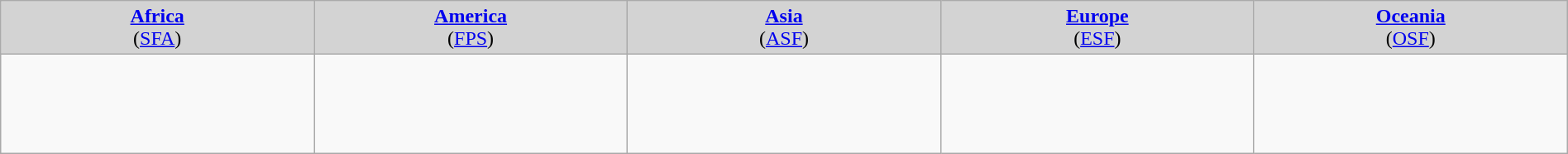<table class="wikitable" style="width:100%;">
<tr style="background:Lightgrey;">
<td style="width:12%; text-align:center;"><strong><a href='#'>Africa</a></strong><br>(<a href='#'>SFA</a>)</td>
<td style="width:12%; text-align:center;"><strong><a href='#'>America</a><br></strong>(<a href='#'>FPS</a>)</td>
<td style="width:12%; text-align:center;"><strong><a href='#'>Asia</a></strong><br>(<a href='#'>ASF</a>)</td>
<td style="width:12%; text-align:center;"><strong><a href='#'>Europe</a></strong><br>(<a href='#'>ESF</a>)</td>
<td style="width:12%; text-align:center;"><strong><a href='#'>Oceania</a></strong><br>(<a href='#'>OSF</a>)</td>
</tr>
<tr>
<td style="text-align:left;"> <br></td>
<td style="text-align:left;"><br></td>
<td style="text-align:left;"> <br><br><br><br></td>
<td style="text-align:left;"><br><br><br><br></td>
<td style="text-align:left;"><br></td>
</tr>
</table>
